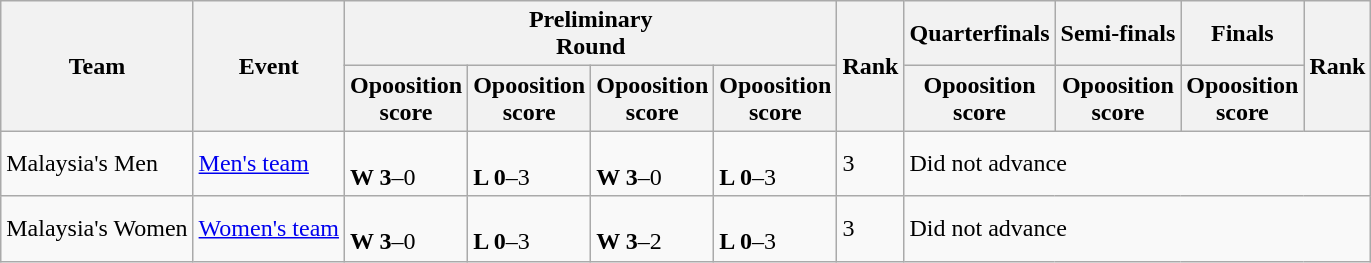<table class="wikitable">
<tr>
<th rowspan="2">Team</th>
<th rowspan="2">Event</th>
<th colspan="4">Preliminary<br>Round</th>
<th rowspan="2">Rank</th>
<th>Quarterfinals</th>
<th>Semi-finals</th>
<th>Finals</th>
<th rowspan="2">Rank</th>
</tr>
<tr>
<th>Opoosition<br> score</th>
<th>Opoosition<br> score</th>
<th>Opoosition<br> score</th>
<th>Opoosition<br> score</th>
<th>Opoosition<br> score</th>
<th>Opoosition<br> score</th>
<th>Opoosition<br> score</th>
</tr>
<tr>
<td>Malaysia's Men</td>
<td><a href='#'>Men's team</a></td>
<td><br><strong>W 3</strong>–0</td>
<td><br><strong>L 0</strong>–3</td>
<td><br><strong>W 3</strong>–0</td>
<td><br><strong>L 0</strong>–3</td>
<td>3</td>
<td colspan="4">Did not advance</td>
</tr>
<tr>
<td>Malaysia's Women</td>
<td><a href='#'>Women's team</a></td>
<td><br><strong>W 3</strong>–0</td>
<td><br><strong>L 0</strong>–3</td>
<td><br><strong>W 3</strong>–2</td>
<td><br><strong>L 0</strong>–3</td>
<td>3</td>
<td colspan="4">Did not advance</td>
</tr>
</table>
